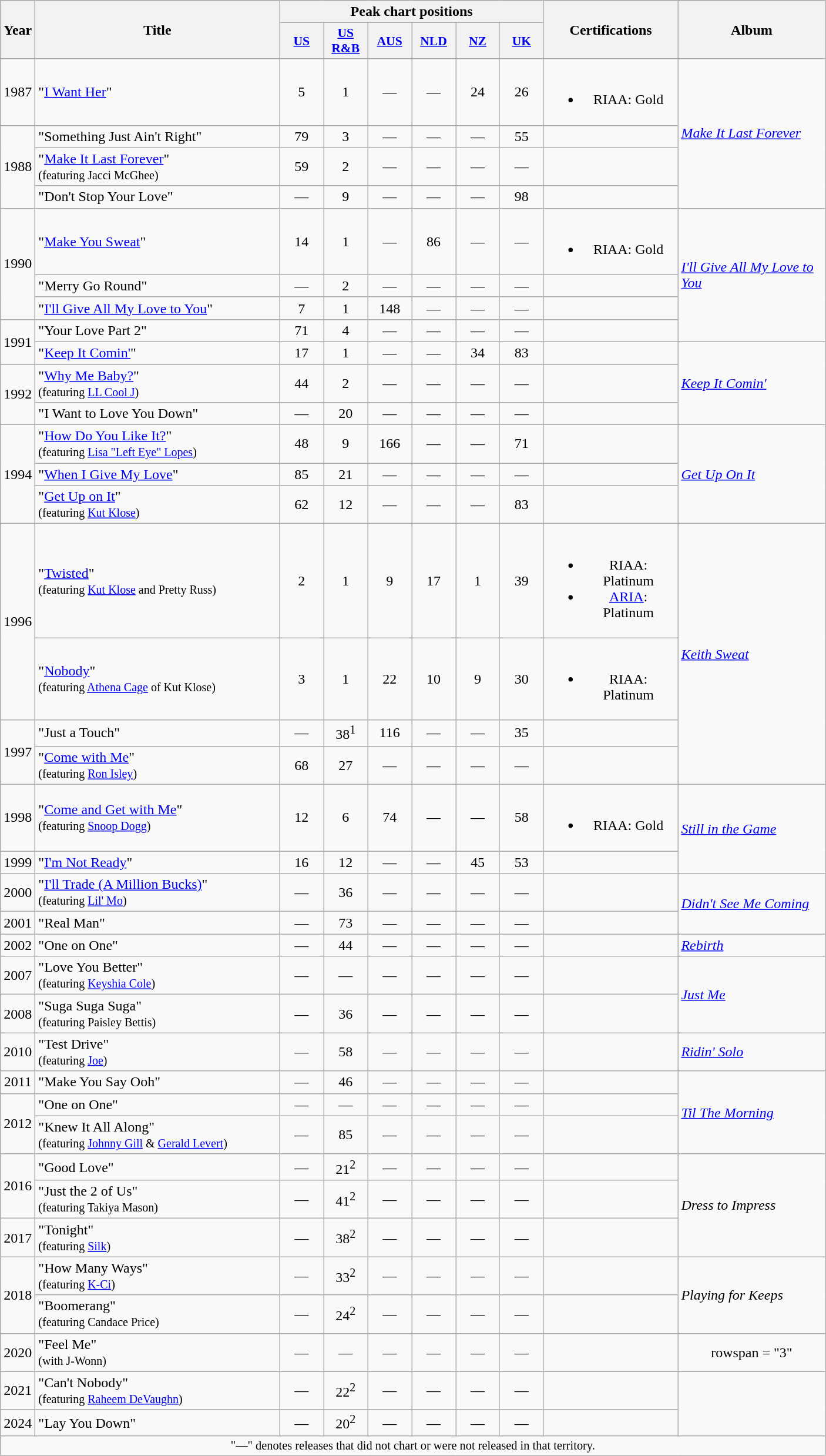<table class="wikitable" style="text-align:center;">
<tr>
<th scope="col" rowspan="2">Year</th>
<th scope="col" rowspan="2" style="width:270px;">Title</th>
<th scope="col" colspan="6">Peak chart positions</th>
<th scope="col" rowspan="2" style="width:145px;">Certifications</th>
<th scope="col" rowspan="2" style="width:160px;">Album</th>
</tr>
<tr>
<th scope="col" style="width:3em;font-size:90%;"><a href='#'>US</a><br></th>
<th scope="col" style="width:3em;font-size:90%;"><a href='#'>US<br>R&B</a><br></th>
<th scope="col" style="width:3em;font-size:90%;"><a href='#'>AUS</a><br></th>
<th scope="col" style="width:3em;font-size:90%;"><a href='#'>NLD</a><br></th>
<th scope="col" style="width:3em;font-size:90%;"><a href='#'>NZ</a><br></th>
<th scope="rcol" style="width:3em;font-size:90%"><a href='#'>UK</a><br></th>
</tr>
<tr>
<td>1987</td>
<td style="text-align:left;">"<a href='#'>I Want Her</a>"</td>
<td>5</td>
<td>1</td>
<td>—</td>
<td>—</td>
<td>24</td>
<td>26</td>
<td><br><ul><li>RIAA: Gold</li></ul></td>
<td style="text-align:left;" rowspan="4"><em><a href='#'>Make It Last Forever</a></em></td>
</tr>
<tr>
<td rowspan="3">1988</td>
<td style="text-align:left;">"Something Just Ain't Right"</td>
<td>79</td>
<td>3</td>
<td>—</td>
<td>—</td>
<td>—</td>
<td>55</td>
<td></td>
</tr>
<tr>
<td style="text-align:left;">"<a href='#'>Make It Last Forever</a>"<br><small>(featuring Jacci McGhee)</small></td>
<td>59</td>
<td>2</td>
<td>—</td>
<td>—</td>
<td>—</td>
<td>—</td>
<td></td>
</tr>
<tr>
<td style="text-align:left;">"Don't Stop Your Love"</td>
<td>—</td>
<td>9</td>
<td>—</td>
<td>—</td>
<td>—</td>
<td>98</td>
<td></td>
</tr>
<tr>
<td rowspan="3">1990</td>
<td style="text-align:left;">"<a href='#'>Make You Sweat</a>"</td>
<td>14</td>
<td>1</td>
<td>—</td>
<td>86</td>
<td>—</td>
<td>—</td>
<td><br><ul><li>RIAA: Gold</li></ul></td>
<td style="text-align:left;" rowspan="4"><em><a href='#'>I'll Give All My Love to You</a></em></td>
</tr>
<tr>
<td style="text-align:left;">"Merry Go Round"</td>
<td>—</td>
<td>2</td>
<td>—</td>
<td>—</td>
<td>—</td>
<td>—</td>
<td></td>
</tr>
<tr>
<td style="text-align:left;">"<a href='#'>I'll Give All My Love to You</a>"</td>
<td>7</td>
<td>1</td>
<td>148</td>
<td>—</td>
<td>—</td>
<td>—</td>
<td></td>
</tr>
<tr>
<td rowspan="2">1991</td>
<td style="text-align:left;">"Your Love Part 2"</td>
<td>71</td>
<td>4</td>
<td>—</td>
<td>—</td>
<td>—</td>
<td>—</td>
<td></td>
</tr>
<tr>
<td style="text-align:left;">"<a href='#'>Keep It Comin'</a>"</td>
<td>17</td>
<td>1</td>
<td>—</td>
<td>—</td>
<td>34</td>
<td>83</td>
<td></td>
<td style="text-align:left;" rowspan="3"><em><a href='#'>Keep It Comin'</a></em></td>
</tr>
<tr>
<td rowspan="2">1992</td>
<td style="text-align:left;">"<a href='#'>Why Me Baby?</a>"<br><small>(featuring <a href='#'>LL Cool J</a>)</small></td>
<td>44</td>
<td>2</td>
<td>—</td>
<td>—</td>
<td>—</td>
<td>—</td>
<td></td>
</tr>
<tr>
<td style="text-align:left;">"I Want to Love You Down"</td>
<td>—</td>
<td>20</td>
<td>—</td>
<td>—</td>
<td>—</td>
<td>—</td>
<td></td>
</tr>
<tr>
<td rowspan="3">1994</td>
<td style="text-align:left;">"<a href='#'>How Do You Like It?</a>"<br><small>(featuring <a href='#'>Lisa "Left Eye" Lopes</a>)</small></td>
<td>48</td>
<td>9</td>
<td>166</td>
<td>—</td>
<td>—</td>
<td>71</td>
<td></td>
<td style="text-align:left;" rowspan="3"><em><a href='#'>Get Up On It</a></em></td>
</tr>
<tr>
<td style="text-align:left;">"<a href='#'>When I Give My Love</a>"</td>
<td>85</td>
<td>21</td>
<td>—</td>
<td>—</td>
<td>—</td>
<td>—</td>
<td></td>
</tr>
<tr>
<td style="text-align:left;">"<a href='#'>Get Up on It</a>"<br><small>(featuring <a href='#'>Kut Klose</a>)</small></td>
<td>62</td>
<td>12</td>
<td>—</td>
<td>—</td>
<td>—</td>
<td>83</td>
<td></td>
</tr>
<tr>
<td rowspan="2">1996</td>
<td style="text-align:left;">"<a href='#'>Twisted</a>"<br><small>(featuring <a href='#'>Kut Klose</a> and Pretty Russ)</small></td>
<td>2</td>
<td>1</td>
<td>9</td>
<td>17</td>
<td>1</td>
<td>39</td>
<td><br><ul><li>RIAA: Platinum</li><li><a href='#'>ARIA</a>: Platinum</li></ul></td>
<td style="text-align:left;" rowspan="4"><em><a href='#'>Keith Sweat</a></em></td>
</tr>
<tr>
<td style="text-align:left;">"<a href='#'>Nobody</a>"<br><small>(featuring <a href='#'>Athena Cage</a> of Kut Klose)</small></td>
<td>3</td>
<td>1</td>
<td>22</td>
<td>10</td>
<td>9</td>
<td>30</td>
<td><br><ul><li>RIAA: Platinum</li></ul></td>
</tr>
<tr>
<td rowspan="2">1997</td>
<td style="text-align:left;">"Just a Touch"</td>
<td>—</td>
<td>38<sup>1</sup></td>
<td>116</td>
<td>—</td>
<td>—</td>
<td>35</td>
<td></td>
</tr>
<tr>
<td style="text-align:left;">"<a href='#'>Come with Me</a>"<br><small>(featuring <a href='#'>Ron Isley</a>)</small></td>
<td>68</td>
<td>27</td>
<td>—</td>
<td>—</td>
<td>—</td>
<td>—</td>
<td></td>
</tr>
<tr>
<td>1998</td>
<td style="text-align:left;">"<a href='#'>Come and Get with Me</a>"<br><small>(featuring <a href='#'>Snoop Dogg</a>)</small></td>
<td>12</td>
<td>6</td>
<td>74</td>
<td>—</td>
<td>—</td>
<td>58</td>
<td><br><ul><li>RIAA: Gold</li></ul></td>
<td style="text-align:left;" rowspan="2"><em><a href='#'>Still in the Game</a></em></td>
</tr>
<tr>
<td>1999</td>
<td style="text-align:left;">"<a href='#'>I'm Not Ready</a>"</td>
<td>16</td>
<td>12</td>
<td>—</td>
<td>—</td>
<td>45</td>
<td>53</td>
<td></td>
</tr>
<tr>
<td>2000</td>
<td style="text-align:left;">"<a href='#'>I'll Trade (A Million Bucks)</a>"<br><small>(featuring <a href='#'>Lil' Mo</a>)</small></td>
<td>—</td>
<td>36</td>
<td>—</td>
<td>—</td>
<td>—</td>
<td>—</td>
<td></td>
<td style="text-align:left;" rowspan="2"><em><a href='#'>Didn't See Me Coming</a></em></td>
</tr>
<tr>
<td>2001</td>
<td style="text-align:left;">"Real Man"</td>
<td>—</td>
<td>73</td>
<td>—</td>
<td>—</td>
<td>—</td>
<td>—</td>
<td></td>
</tr>
<tr>
<td>2002</td>
<td style="text-align:left;">"One on One"</td>
<td>—</td>
<td>44</td>
<td>—</td>
<td>—</td>
<td>—</td>
<td>—</td>
<td></td>
<td style="text-align:left;"><em><a href='#'>Rebirth</a></em></td>
</tr>
<tr>
<td>2007</td>
<td style="text-align:left;">"Love You Better"<br><small>(featuring <a href='#'>Keyshia Cole</a>)</small></td>
<td>—</td>
<td>—</td>
<td>—</td>
<td>—</td>
<td>—</td>
<td>—</td>
<td></td>
<td style="text-align:left;" rowspan="2"><em><a href='#'>Just Me</a></em></td>
</tr>
<tr>
<td>2008</td>
<td style="text-align:left;">"Suga Suga Suga"<br><small>(featuring Paisley Bettis)</small></td>
<td>—</td>
<td>36</td>
<td>—</td>
<td>—</td>
<td>—</td>
<td>—</td>
<td></td>
</tr>
<tr>
<td>2010</td>
<td style="text-align:left;">"Test Drive"<br><small>(featuring <a href='#'>Joe</a>)</small></td>
<td>—</td>
<td>58</td>
<td>—</td>
<td>—</td>
<td>—</td>
<td>—</td>
<td></td>
<td style="text-align:left;"><em><a href='#'>Ridin' Solo</a></em></td>
</tr>
<tr>
<td>2011</td>
<td style="text-align:left;">"Make You Say Ooh"</td>
<td>—</td>
<td>46</td>
<td>—</td>
<td>—</td>
<td>—</td>
<td>—</td>
<td></td>
<td style="text-align:left;" rowspan="3"><em><a href='#'>Til The Morning</a></em></td>
</tr>
<tr>
<td rowspan="2">2012</td>
<td style="text-align:left;">"One on One"</td>
<td>—</td>
<td>—</td>
<td>—</td>
<td>—</td>
<td>—</td>
<td>—</td>
<td></td>
</tr>
<tr>
<td style="text-align:left;">"Knew It All Along"<br><small>(featuring <a href='#'>Johnny Gill</a> & <a href='#'>Gerald Levert</a>)</small></td>
<td>—</td>
<td>85</td>
<td>—</td>
<td>—</td>
<td>—</td>
<td>—</td>
<td></td>
</tr>
<tr>
<td rowspan="2">2016</td>
<td style="text-align:left;">"Good Love"</td>
<td>—</td>
<td>21<sup>2</sup></td>
<td>—</td>
<td>—</td>
<td>—</td>
<td>—</td>
<td></td>
<td style="text-align:left;" rowspan="3"><em>Dress to Impress</em></td>
</tr>
<tr>
<td style="text-align:left;">"Just the 2 of Us" <br><small>(featuring Takiya Mason)</small></td>
<td>—</td>
<td>41<sup>2</sup></td>
<td>—</td>
<td>—</td>
<td>—</td>
<td>—</td>
<td></td>
</tr>
<tr>
<td>2017</td>
<td style="text-align:left;">"Tonight" <br><small>(featuring <a href='#'>Silk</a>)</small></td>
<td>—</td>
<td>38<sup>2</sup></td>
<td>—</td>
<td>—</td>
<td>—</td>
<td>—</td>
<td></td>
</tr>
<tr>
<td rowspan="2">2018</td>
<td style="text-align:left;">"How Many Ways" <br><small>(featuring <a href='#'>K-Ci</a>)</small></td>
<td>—</td>
<td>33<sup>2</sup></td>
<td>—</td>
<td>—</td>
<td>—</td>
<td>—</td>
<td></td>
<td style="text-align:left;" rowspan="2"><em>Playing for Keeps</em></td>
</tr>
<tr>
<td style="text-align:left;">"Boomerang" <br><small>(featuring Candace Price)</small></td>
<td>—</td>
<td>24<sup>2</sup></td>
<td>—</td>
<td>—</td>
<td>—</td>
<td>—</td>
<td></td>
</tr>
<tr>
<td>2020</td>
<td style="text-align:left;">"Feel Me" <br><small>(with J-Wonn)</small></td>
<td>—</td>
<td>—</td>
<td>—</td>
<td>—</td>
<td>—</td>
<td>—</td>
<td></td>
<td>rowspan = "3" </td>
</tr>
<tr>
<td>2021</td>
<td style="text-align:left;">"Can't Nobody" <br><small>(featuring <a href='#'>Raheem DeVaughn</a>)</small></td>
<td>—</td>
<td>22<sup>2</sup></td>
<td>—</td>
<td>—</td>
<td>—</td>
<td>—</td>
<td></td>
</tr>
<tr>
<td>2024</td>
<td style="text-align:left;">"Lay You Down"</td>
<td>—</td>
<td>20<sup>2</sup></td>
<td>—</td>
<td>—</td>
<td>—</td>
<td>—</td>
<td></td>
</tr>
<tr>
<td colspan="10" style="font-size:85%;">"—" denotes releases that did not chart or were not released in that territory.</td>
</tr>
</table>
